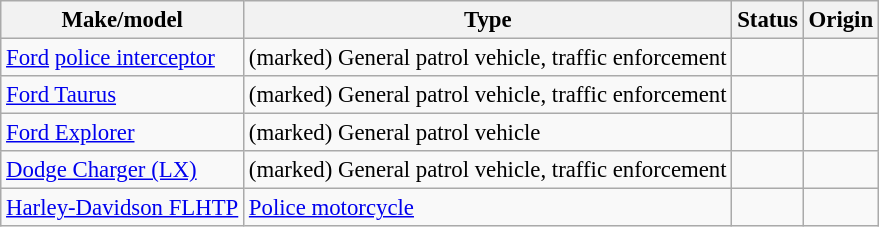<table class="wikitable" style="font-size: 95%;" |>
<tr>
<th>Make/model</th>
<th>Type</th>
<th>Status</th>
<th>Origin</th>
</tr>
<tr>
<td><a href='#'>Ford</a> <a href='#'>police interceptor</a></td>
<td>(marked) General patrol vehicle, traffic enforcement</td>
<td></td>
<td></td>
</tr>
<tr>
<td><a href='#'>Ford Taurus</a></td>
<td>(marked) General patrol vehicle, traffic enforcement</td>
<td></td>
<td></td>
</tr>
<tr>
<td><a href='#'>Ford Explorer</a></td>
<td>(marked) General patrol vehicle</td>
<td></td>
<td></td>
</tr>
<tr>
<td><a href='#'>Dodge Charger (LX)</a></td>
<td>(marked) General patrol vehicle, traffic enforcement</td>
<td></td>
<td></td>
</tr>
<tr>
<td><a href='#'>Harley-Davidson FLHTP</a></td>
<td><a href='#'>Police motorcycle</a></td>
<td></td>
<td></td>
</tr>
</table>
